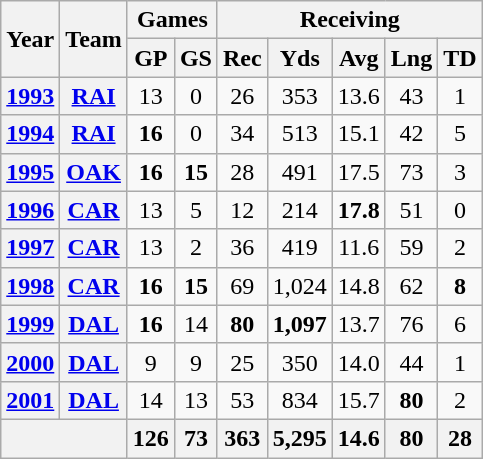<table class="wikitable" style="text-align:center">
<tr>
<th rowspan="2">Year</th>
<th rowspan="2">Team</th>
<th colspan="2">Games</th>
<th colspan="5">Receiving</th>
</tr>
<tr>
<th>GP</th>
<th>GS</th>
<th>Rec</th>
<th>Yds</th>
<th>Avg</th>
<th>Lng</th>
<th>TD</th>
</tr>
<tr>
<th><a href='#'>1993</a></th>
<th><a href='#'>RAI</a></th>
<td>13</td>
<td>0</td>
<td>26</td>
<td>353</td>
<td>13.6</td>
<td>43</td>
<td>1</td>
</tr>
<tr>
<th><a href='#'>1994</a></th>
<th><a href='#'>RAI</a></th>
<td><strong>16</strong></td>
<td>0</td>
<td>34</td>
<td>513</td>
<td>15.1</td>
<td>42</td>
<td>5</td>
</tr>
<tr>
<th><a href='#'>1995</a></th>
<th><a href='#'>OAK</a></th>
<td><strong>16</strong></td>
<td><strong>15</strong></td>
<td>28</td>
<td>491</td>
<td>17.5</td>
<td>73</td>
<td>3</td>
</tr>
<tr>
<th><a href='#'>1996</a></th>
<th><a href='#'>CAR</a></th>
<td>13</td>
<td>5</td>
<td>12</td>
<td>214</td>
<td><strong>17.8</strong></td>
<td>51</td>
<td>0</td>
</tr>
<tr>
<th><a href='#'>1997</a></th>
<th><a href='#'>CAR</a></th>
<td>13</td>
<td>2</td>
<td>36</td>
<td>419</td>
<td>11.6</td>
<td>59</td>
<td>2</td>
</tr>
<tr>
<th><a href='#'>1998</a></th>
<th><a href='#'>CAR</a></th>
<td><strong>16</strong></td>
<td><strong>15</strong></td>
<td>69</td>
<td>1,024</td>
<td>14.8</td>
<td>62</td>
<td><strong>8</strong></td>
</tr>
<tr>
<th><a href='#'>1999</a></th>
<th><a href='#'>DAL</a></th>
<td><strong>16</strong></td>
<td>14</td>
<td><strong>80</strong></td>
<td><strong>1,097</strong></td>
<td>13.7</td>
<td>76</td>
<td>6</td>
</tr>
<tr>
<th><a href='#'>2000</a></th>
<th><a href='#'>DAL</a></th>
<td>9</td>
<td>9</td>
<td>25</td>
<td>350</td>
<td>14.0</td>
<td>44</td>
<td>1</td>
</tr>
<tr>
<th><a href='#'>2001</a></th>
<th><a href='#'>DAL</a></th>
<td>14</td>
<td>13</td>
<td>53</td>
<td>834</td>
<td>15.7</td>
<td><strong>80</strong></td>
<td>2</td>
</tr>
<tr>
<th colspan="2"></th>
<th>126</th>
<th>73</th>
<th>363</th>
<th>5,295</th>
<th>14.6</th>
<th>80</th>
<th>28</th>
</tr>
</table>
